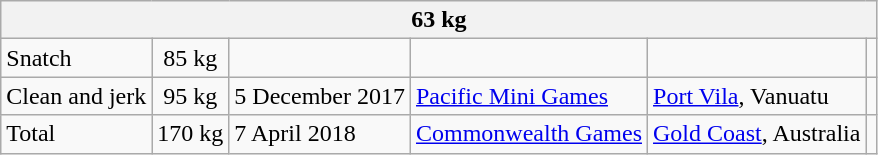<table class=wikitable>
<tr>
<th colspan=6>63 kg</th>
</tr>
<tr>
<td>Snatch</td>
<td align=center>85 kg</td>
<td></td>
<td></td>
<td></td>
<td></td>
</tr>
<tr>
<td>Clean and jerk</td>
<td align=center>95 kg</td>
<td>5 December 2017</td>
<td><a href='#'>Pacific Mini Games</a></td>
<td> <a href='#'>Port Vila</a>, Vanuatu</td>
<td></td>
</tr>
<tr>
<td>Total</td>
<td align=center>170 kg</td>
<td>7 April 2018</td>
<td><a href='#'>Commonwealth Games</a></td>
<td> <a href='#'>Gold Coast</a>, Australia</td>
<td></td>
</tr>
</table>
